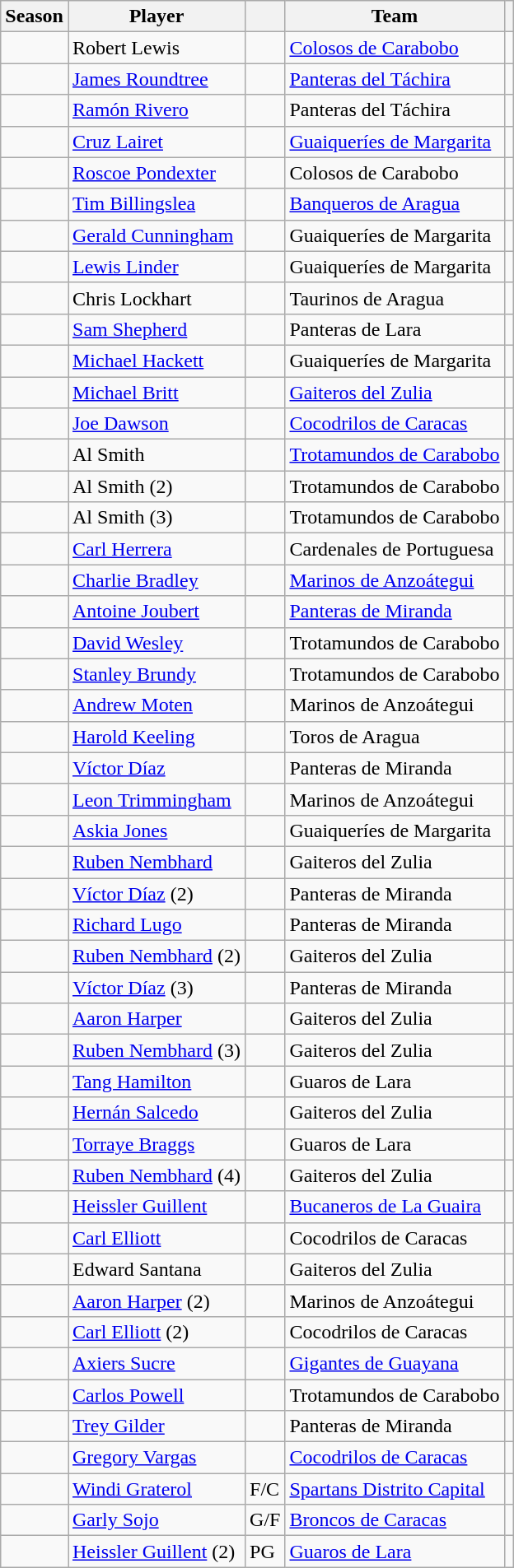<table class="wikitable sortable">
<tr>
<th>Season</th>
<th>Player</th>
<th></th>
<th>Team</th>
<th></th>
</tr>
<tr>
<td></td>
<td> Robert Lewis</td>
<td></td>
<td><a href='#'>Colosos de Carabobo</a></td>
<td></td>
</tr>
<tr>
<td></td>
<td> <a href='#'>James Roundtree</a></td>
<td></td>
<td><a href='#'>Panteras del Táchira</a></td>
<td></td>
</tr>
<tr>
<td></td>
<td> <a href='#'>Ramón Rivero</a></td>
<td></td>
<td>Panteras del Táchira</td>
<td></td>
</tr>
<tr>
<td></td>
<td> <a href='#'>Cruz Lairet</a></td>
<td></td>
<td><a href='#'>Guaiqueríes de Margarita</a></td>
<td></td>
</tr>
<tr>
<td></td>
<td> <a href='#'>Roscoe Pondexter</a></td>
<td></td>
<td>Colosos de Carabobo</td>
<td></td>
</tr>
<tr>
<td></td>
<td> <a href='#'>Tim Billingslea</a></td>
<td></td>
<td><a href='#'>Banqueros de Aragua</a></td>
<td></td>
</tr>
<tr>
<td></td>
<td> <a href='#'>Gerald Cunningham</a></td>
<td></td>
<td>Guaiqueríes de Margarita</td>
<td></td>
</tr>
<tr>
<td></td>
<td> <a href='#'>Lewis Linder</a></td>
<td></td>
<td>Guaiqueríes de Margarita</td>
<td></td>
</tr>
<tr>
<td></td>
<td> Chris Lockhart</td>
<td></td>
<td>Taurinos de Aragua</td>
<td></td>
</tr>
<tr>
<td></td>
<td> <a href='#'>Sam Shepherd</a></td>
<td></td>
<td>Panteras de Lara</td>
<td></td>
</tr>
<tr>
<td></td>
<td> <a href='#'>Michael Hackett</a></td>
<td></td>
<td>Guaiqueríes de Margarita</td>
<td></td>
</tr>
<tr>
<td></td>
<td> <a href='#'>Michael Britt</a></td>
<td></td>
<td><a href='#'>Gaiteros del Zulia</a></td>
<td></td>
</tr>
<tr>
<td></td>
<td> <a href='#'>Joe Dawson</a></td>
<td></td>
<td><a href='#'>Cocodrilos de Caracas</a></td>
<td></td>
</tr>
<tr>
<td></td>
<td> Al Smith</td>
<td></td>
<td><a href='#'>Trotamundos de Carabobo</a></td>
<td></td>
</tr>
<tr>
<td></td>
<td> Al Smith (2)</td>
<td></td>
<td>Trotamundos de Carabobo</td>
<td></td>
</tr>
<tr>
<td></td>
<td> Al Smith (3)</td>
<td></td>
<td>Trotamundos de Carabobo</td>
<td></td>
</tr>
<tr>
<td></td>
<td> <a href='#'>Carl Herrera</a></td>
<td></td>
<td>Cardenales de Portuguesa</td>
<td></td>
</tr>
<tr>
<td></td>
<td> <a href='#'>Charlie Bradley</a></td>
<td></td>
<td><a href='#'>Marinos de Anzoátegui</a></td>
<td></td>
</tr>
<tr>
<td></td>
<td> <a href='#'>Antoine Joubert</a></td>
<td></td>
<td><a href='#'>Panteras de Miranda</a></td>
<td></td>
</tr>
<tr>
<td></td>
<td> <a href='#'>David Wesley</a></td>
<td></td>
<td>Trotamundos de Carabobo</td>
<td></td>
</tr>
<tr>
<td></td>
<td> <a href='#'>Stanley Brundy</a></td>
<td></td>
<td>Trotamundos de Carabobo</td>
<td></td>
</tr>
<tr>
<td></td>
<td> <a href='#'>Andrew Moten</a></td>
<td></td>
<td>Marinos de Anzoátegui</td>
<td></td>
</tr>
<tr>
<td></td>
<td> <a href='#'>Harold Keeling</a></td>
<td></td>
<td>Toros de Aragua</td>
<td></td>
</tr>
<tr>
<td></td>
<td> <a href='#'>Víctor Díaz</a></td>
<td></td>
<td>Panteras de Miranda</td>
<td></td>
</tr>
<tr>
<td></td>
<td> <a href='#'>Leon Trimmingham</a></td>
<td></td>
<td>Marinos de Anzoátegui</td>
<td></td>
</tr>
<tr>
<td></td>
<td> <a href='#'>Askia Jones</a></td>
<td></td>
<td>Guaiqueríes de Margarita</td>
<td></td>
</tr>
<tr>
<td></td>
<td> <a href='#'>Ruben Nembhard</a></td>
<td></td>
<td>Gaiteros del Zulia</td>
<td></td>
</tr>
<tr>
<td></td>
<td> <a href='#'>Víctor Díaz</a> (2)</td>
<td></td>
<td>Panteras de Miranda</td>
<td></td>
</tr>
<tr>
<td></td>
<td> <a href='#'>Richard Lugo</a></td>
<td></td>
<td>Panteras de Miranda</td>
<td></td>
</tr>
<tr>
<td></td>
<td> <a href='#'>Ruben Nembhard</a> (2)</td>
<td></td>
<td>Gaiteros del Zulia</td>
<td></td>
</tr>
<tr>
<td></td>
<td> <a href='#'>Víctor Díaz</a> (3)</td>
<td></td>
<td>Panteras de Miranda</td>
<td></td>
</tr>
<tr>
<td></td>
<td> <a href='#'>Aaron Harper</a></td>
<td></td>
<td>Gaiteros del Zulia</td>
<td></td>
</tr>
<tr>
<td></td>
<td> <a href='#'>Ruben Nembhard</a> (3)</td>
<td></td>
<td>Gaiteros del Zulia</td>
<td></td>
</tr>
<tr>
<td></td>
<td> <a href='#'>Tang Hamilton</a></td>
<td></td>
<td>Guaros de Lara</td>
<td></td>
</tr>
<tr>
<td></td>
<td> <a href='#'>Hernán Salcedo</a></td>
<td></td>
<td>Gaiteros del Zulia</td>
<td></td>
</tr>
<tr>
<td></td>
<td> <a href='#'>Torraye Braggs</a></td>
<td></td>
<td>Guaros de Lara</td>
<td></td>
</tr>
<tr>
<td></td>
<td> <a href='#'>Ruben Nembhard</a> (4)</td>
<td></td>
<td>Gaiteros del Zulia</td>
<td></td>
</tr>
<tr>
<td></td>
<td> <a href='#'>Heissler Guillent</a></td>
<td></td>
<td><a href='#'>Bucaneros de La Guaira</a></td>
<td></td>
</tr>
<tr>
<td></td>
<td> <a href='#'>Carl Elliott</a></td>
<td></td>
<td>Cocodrilos de Caracas</td>
<td></td>
</tr>
<tr>
<td></td>
<td> Edward Santana</td>
<td></td>
<td>Gaiteros del Zulia</td>
<td></td>
</tr>
<tr>
<td></td>
<td> <a href='#'>Aaron Harper</a> (2)</td>
<td></td>
<td>Marinos de Anzoátegui</td>
<td></td>
</tr>
<tr>
<td></td>
<td> <a href='#'>Carl Elliott</a> (2)</td>
<td></td>
<td>Cocodrilos de Caracas</td>
<td></td>
</tr>
<tr>
<td></td>
<td> <a href='#'>Axiers Sucre</a></td>
<td></td>
<td><a href='#'>Gigantes de Guayana</a></td>
<td></td>
</tr>
<tr>
<td></td>
<td> <a href='#'>Carlos Powell</a></td>
<td></td>
<td>Trotamundos de Carabobo</td>
<td></td>
</tr>
<tr>
<td></td>
<td> <a href='#'>Trey Gilder</a></td>
<td></td>
<td>Panteras de Miranda</td>
<td></td>
</tr>
<tr>
<td></td>
<td> <a href='#'>Gregory Vargas</a></td>
<td></td>
<td><a href='#'>Cocodrilos de Caracas</a></td>
<td></td>
</tr>
<tr>
<td></td>
<td><a href='#'>Windi Graterol</a></td>
<td>F/C</td>
<td><a href='#'>Spartans Distrito Capital</a></td>
<td></td>
</tr>
<tr>
<td></td>
<td><a href='#'>Garly Sojo</a></td>
<td>G/F</td>
<td><a href='#'>Broncos de Caracas</a></td>
<td></td>
</tr>
<tr>
<td></td>
<td><a href='#'>Heissler Guillent</a> (2)</td>
<td>PG</td>
<td><a href='#'>Guaros de Lara</a></td>
<td></td>
</tr>
</table>
